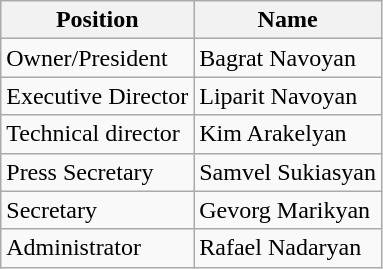<table class="wikitable">
<tr>
<th style=background:graw;">Position</th>
<th style=background:graw;">Name</th>
</tr>
<tr>
<td>Owner/President</td>
<td> Bagrat Navoyan</td>
</tr>
<tr>
<td>Executive Director</td>
<td> Liparit Navoyan</td>
</tr>
<tr>
<td>Technical director</td>
<td> Kim Arakelyan</td>
</tr>
<tr>
<td>Press Secretary</td>
<td> Samvel Sukiasyan</td>
</tr>
<tr>
<td>Secretary</td>
<td> Gevorg Marikyan</td>
</tr>
<tr>
<td>Administrator</td>
<td> Rafael Nadaryan</td>
</tr>
</table>
